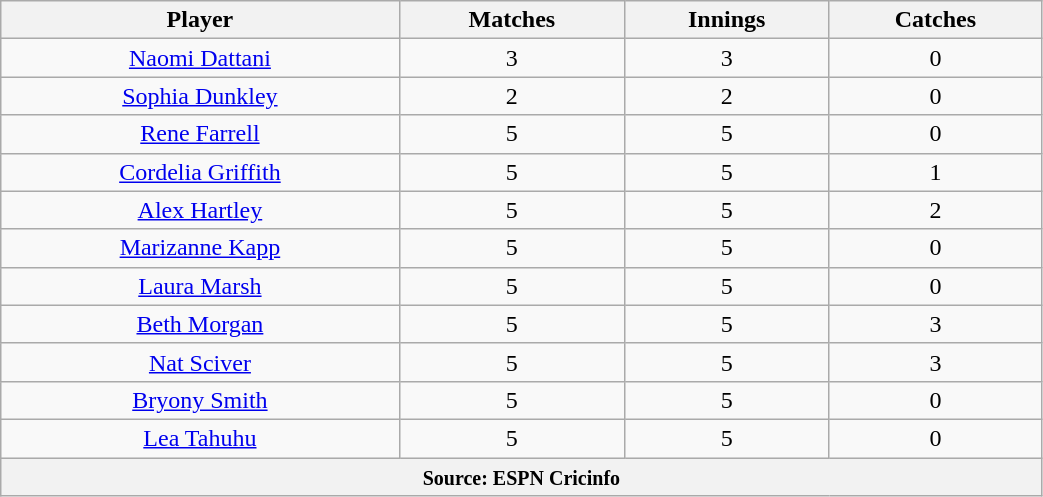<table class="wikitable" style="text-align:center; width:55%;">
<tr>
<th>Player</th>
<th>Matches</th>
<th>Innings</th>
<th>Catches</th>
</tr>
<tr>
<td><a href='#'>Naomi Dattani</a></td>
<td>3</td>
<td>3</td>
<td>0</td>
</tr>
<tr>
<td><a href='#'>Sophia Dunkley</a></td>
<td>2</td>
<td>2</td>
<td>0</td>
</tr>
<tr>
<td><a href='#'>Rene Farrell</a></td>
<td>5</td>
<td>5</td>
<td>0</td>
</tr>
<tr>
<td><a href='#'>Cordelia Griffith</a></td>
<td>5</td>
<td>5</td>
<td>1</td>
</tr>
<tr>
<td><a href='#'>Alex Hartley</a></td>
<td>5</td>
<td>5</td>
<td>2</td>
</tr>
<tr>
<td><a href='#'>Marizanne Kapp</a></td>
<td>5</td>
<td>5</td>
<td>0</td>
</tr>
<tr>
<td><a href='#'>Laura Marsh</a></td>
<td>5</td>
<td>5</td>
<td>0</td>
</tr>
<tr>
<td><a href='#'>Beth Morgan</a></td>
<td>5</td>
<td>5</td>
<td>3</td>
</tr>
<tr>
<td><a href='#'>Nat Sciver</a></td>
<td>5</td>
<td>5</td>
<td>3</td>
</tr>
<tr>
<td><a href='#'>Bryony Smith</a></td>
<td>5</td>
<td>5</td>
<td>0</td>
</tr>
<tr>
<td><a href='#'>Lea Tahuhu</a></td>
<td>5</td>
<td>5</td>
<td>0</td>
</tr>
<tr>
<th colspan="4"><small>Source: ESPN Cricinfo </small></th>
</tr>
</table>
